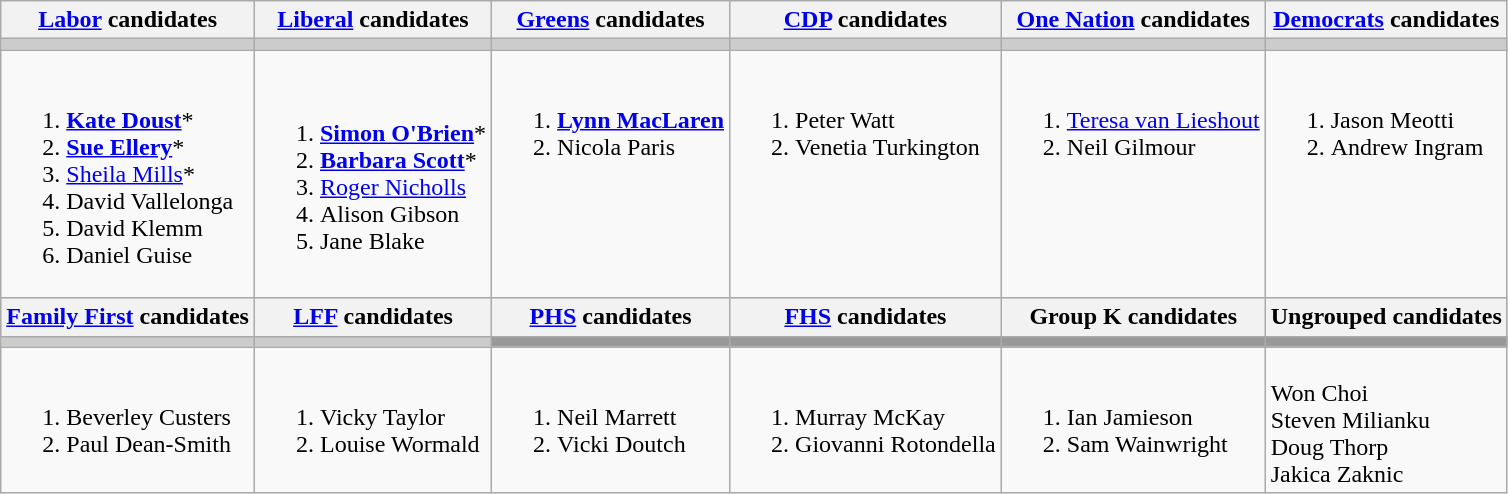<table class="wikitable">
<tr>
<th><a href='#'>Labor</a> candidates</th>
<th><a href='#'>Liberal</a> candidates</th>
<th><a href='#'>Greens</a> candidates</th>
<th><a href='#'>CDP</a> candidates</th>
<th><a href='#'>One Nation</a> candidates</th>
<th><a href='#'>Democrats</a> candidates</th>
</tr>
<tr bgcolor="#cccccc">
<td></td>
<td></td>
<td></td>
<td></td>
<td></td>
<td></td>
</tr>
<tr>
<td><br><ol><li><strong><a href='#'>Kate Doust</a></strong>*</li><li><strong><a href='#'>Sue Ellery</a></strong>*</li><li><a href='#'>Sheila Mills</a>*</li><li>David Vallelonga</li><li>David Klemm</li><li>Daniel Guise</li></ol></td>
<td><br><ol><li><strong><a href='#'>Simon O'Brien</a></strong>*</li><li><strong><a href='#'>Barbara Scott</a></strong>*</li><li><a href='#'>Roger Nicholls</a></li><li>Alison Gibson</li><li>Jane Blake</li></ol></td>
<td valign=top><br><ol><li><strong><a href='#'>Lynn MacLaren</a></strong></li><li>Nicola Paris</li></ol></td>
<td valign=top><br><ol><li>Peter Watt</li><li>Venetia Turkington</li></ol></td>
<td valign=top><br><ol><li><a href='#'>Teresa van Lieshout</a></li><li>Neil Gilmour</li></ol></td>
<td valign=top><br><ol><li>Jason Meotti</li><li>Andrew Ingram</li></ol></td>
</tr>
<tr bgcolor="#cccccc">
<th><a href='#'>Family First</a> candidates</th>
<th><a href='#'>LFF</a> candidates</th>
<th><a href='#'>PHS</a> candidates</th>
<th><a href='#'>FHS</a> candidates</th>
<th>Group K candidates</th>
<th>Ungrouped candidates</th>
</tr>
<tr bgcolor="#cccccc">
<td></td>
<td></td>
<td bgcolor="#999999"></td>
<td bgcolor="#999999"></td>
<td bgcolor="#999999"></td>
<td bgcolor="#999999"></td>
</tr>
<tr>
<td valign=top><br><ol><li>Beverley Custers</li><li>Paul Dean-Smith</li></ol></td>
<td valign=top><br><ol><li>Vicky Taylor</li><li>Louise Wormald</li></ol></td>
<td valign=top><br><ol><li>Neil Marrett</li><li>Vicki Doutch</li></ol></td>
<td valign=top><br><ol><li>Murray McKay</li><li>Giovanni Rotondella</li></ol></td>
<td valign=top><br><ol><li>Ian Jamieson</li><li>Sam Wainwright</li></ol></td>
<td valign=top><br>Won Choi<br>
Steven Milianku<br>
Doug Thorp<br>
Jakica Zaknic</td>
</tr>
</table>
